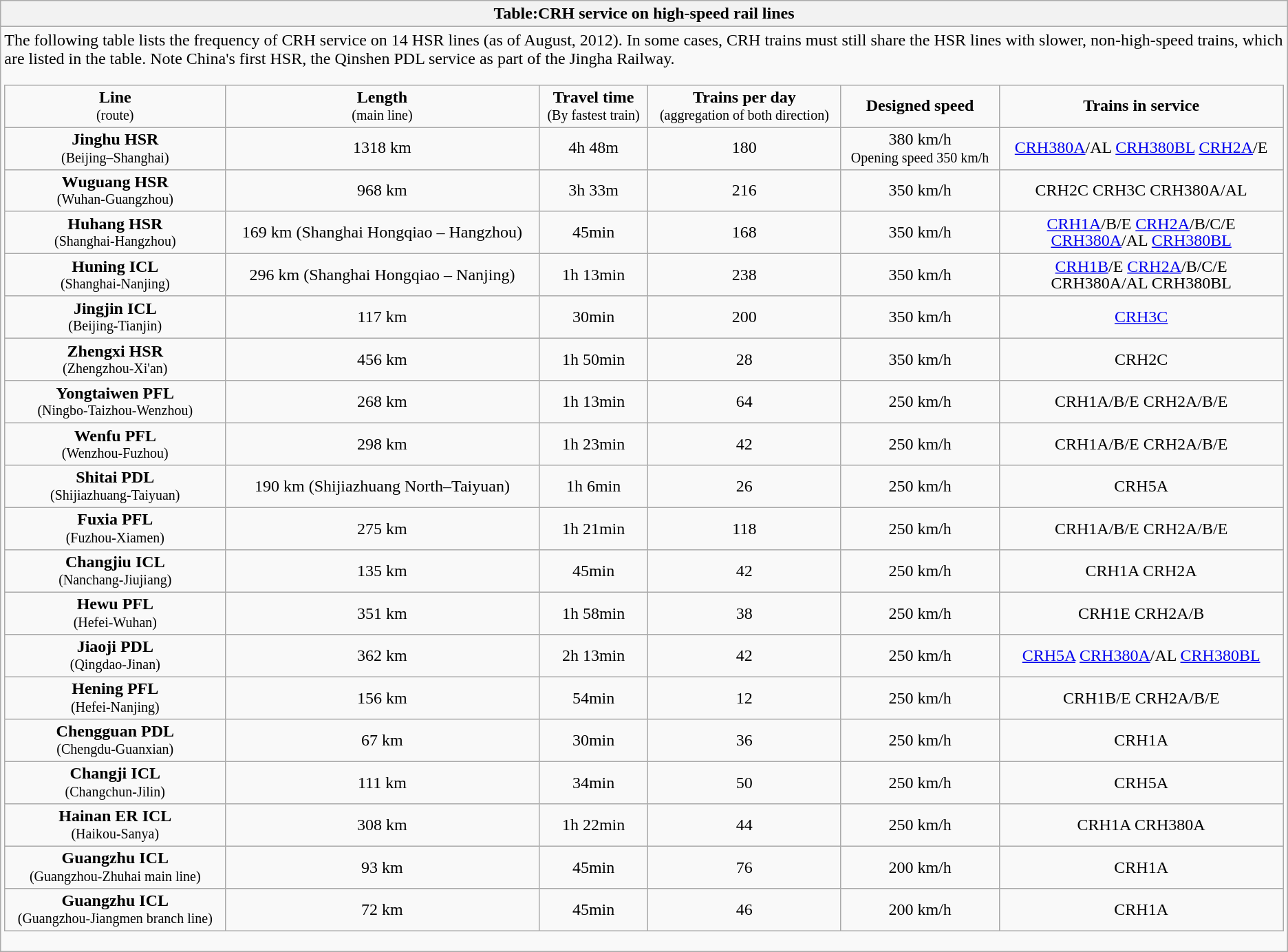<table class="wikitable collapsible collapsed">
<tr>
<th>Table:CRH service on high-speed rail lines</th>
</tr>
<tr>
<td>The following table lists the frequency of CRH service on 14 HSR lines (as of August, 2012). In some cases, CRH trains must still share the HSR lines with slower, non-high-speed trains, which are listed in the table. Note China's first HSR, the Qinshen PDL service as part of the Jingha Railway.<br><table class="wikitable"  style="width:100%; text-align:center; line-height:1.05">
<tr>
<td><strong>Line</strong><br><small>(route)</small></td>
<td><strong>Length</strong><br><small>(main line)</small></td>
<td><strong>Travel time</strong><br><small>(By fastest train)</small></td>
<td><strong>Trains per day</strong><br><small>(aggregation of both direction)</small></td>
<td><strong>Designed speed</strong></td>
<td><strong>Trains in service</strong><br></td>
</tr>
<tr>
<td align=center><strong>Jinghu HSR</strong><br><small>(Beijing–Shanghai)</small></td>
<td align=center>1318 km</td>
<td align=center>4h 48m</td>
<td align=center>180</td>
<td align=center>380 km/h<br><small>Opening speed 350 km/h</small></td>
<td align=center><a href='#'>CRH380A</a>/AL <a href='#'>CRH380BL</a> <a href='#'>CRH2A</a>/E</td>
</tr>
<tr>
<td align=center><strong>Wuguang HSR</strong><br><small>(Wuhan-Guangzhou)</small></td>
<td align=center>968 km</td>
<td align=center>3h 33m</td>
<td align=center>216</td>
<td align=center>350 km/h</td>
<td align=center>CRH2C CRH3C CRH380A/AL</td>
</tr>
<tr>
<td align=center><strong>Huhang HSR</strong><br><small>(Shanghai-Hangzhou)</small></td>
<td align=center>169 km (Shanghai Hongqiao – Hangzhou)</td>
<td align=center>45min</td>
<td align=center>168</td>
<td align=center>350 km/h</td>
<td align=center><a href='#'>CRH1A</a>/B/E <a href='#'>CRH2A</a>/B/C/E<br><a href='#'>CRH380A</a>/AL <a href='#'>CRH380BL</a></td>
</tr>
<tr>
<td align=center><strong>Huning ICL</strong><br><small>(Shanghai-Nanjing)</small></td>
<td align=center>296 km (Shanghai Hongqiao – Nanjing)</td>
<td align=center>1h 13min</td>
<td align=center>238</td>
<td align=center>350 km/h</td>
<td align=center><a href='#'>CRH1B</a>/E <a href='#'>CRH2A</a>/B/C/E<br>CRH380A/AL CRH380BL</td>
</tr>
<tr>
<td align=center><strong>Jingjin ICL</strong><br><small>(Beijing-Tianjin)</small></td>
<td align=center>117 km</td>
<td align=center>30min</td>
<td align=center>200</td>
<td align=center>350 km/h</td>
<td align=center><a href='#'>CRH3C</a></td>
</tr>
<tr>
<td align=center><strong>Zhengxi HSR</strong><br><small>(Zhengzhou-Xi'an)</small></td>
<td align=center>456 km</td>
<td align=center>1h 50min</td>
<td align=center>28</td>
<td align=center>350 km/h</td>
<td align=center>CRH2C</td>
</tr>
<tr>
<td align=center><strong>Yongtaiwen PFL</strong><br><small>(Ningbo-Taizhou-Wenzhou)</small></td>
<td align=center>268 km</td>
<td align=center>1h 13min</td>
<td align=center>64</td>
<td align=center>250 km/h</td>
<td align=center>CRH1A/B/E CRH2A/B/E</td>
</tr>
<tr>
<td align=center><strong>Wenfu PFL</strong><br><small>(Wenzhou-Fuzhou)</small></td>
<td align=center>298 km</td>
<td align=center>1h 23min</td>
<td align=center>42</td>
<td align=center>250 km/h</td>
<td align=center>CRH1A/B/E CRH2A/B/E</td>
</tr>
<tr>
<td align=center><strong>Shitai PDL</strong><br><small>(Shijiazhuang-Taiyuan)</small></td>
<td align=center>190 km (Shijiazhuang North–Taiyuan)</td>
<td align=center>1h 6min</td>
<td align=center>26</td>
<td align=center>250 km/h</td>
<td align=center>CRH5A</td>
</tr>
<tr>
<td align=center><strong>Fuxia PFL</strong><br><small>(Fuzhou-Xiamen)</small></td>
<td align=center>275 km</td>
<td align=center>1h 21min</td>
<td align=center>118</td>
<td align=center>250 km/h</td>
<td align=center>CRH1A/B/E CRH2A/B/E</td>
</tr>
<tr>
<td align=center><strong>Changjiu ICL</strong><br><small>(Nanchang-Jiujiang)</small></td>
<td align=center>135 km</td>
<td align=center>45min</td>
<td align=center>42</td>
<td align=center>250 km/h</td>
<td align=center>CRH1A CRH2A</td>
</tr>
<tr>
<td align=center><strong>Hewu PFL</strong><br><small>(Hefei-Wuhan)</small></td>
<td align=center>351 km</td>
<td align=center>1h 58min</td>
<td align=center>38</td>
<td align=center>250 km/h</td>
<td align=center>CRH1E CRH2A/B</td>
</tr>
<tr>
<td align=center><strong>Jiaoji PDL</strong><br><small>(Qingdao-Jinan)</small></td>
<td align=center>362 km</td>
<td align=center>2h 13min</td>
<td align=center>42</td>
<td align=center>250 km/h</td>
<td align=center><a href='#'>CRH5A</a> <a href='#'>CRH380A</a>/AL <a href='#'>CRH380BL</a></td>
</tr>
<tr>
<td align=center><strong>Hening PFL</strong><br><small>(Hefei-Nanjing)</small></td>
<td align=center>156 km</td>
<td align=center>54min</td>
<td align=center>12</td>
<td align=center>250 km/h</td>
<td align=center>CRH1B/E CRH2A/B/E</td>
</tr>
<tr>
<td align=center><strong>Chengguan PDL</strong><br><small>(Chengdu-Guanxian)</small></td>
<td align=center>67 km</td>
<td align=center>30min</td>
<td align=center>36</td>
<td align=center>250 km/h</td>
<td align=center>CRH1A</td>
</tr>
<tr>
<td align=center><strong>Changji ICL</strong><br><small>(Changchun-Jilin)</small></td>
<td align=center>111 km</td>
<td align=center>34min</td>
<td align=center>50</td>
<td align=center>250 km/h</td>
<td align=center>CRH5A</td>
</tr>
<tr>
<td align=center><strong>Hainan ER ICL</strong><br><small>(Haikou-Sanya)</small></td>
<td align=center>308 km</td>
<td align=center>1h 22min</td>
<td align=center>44</td>
<td align=center>250 km/h</td>
<td align=center>CRH1A CRH380A</td>
</tr>
<tr>
<td align=center><strong>Guangzhu ICL</strong><br><small>(Guangzhou-Zhuhai main line)</small></td>
<td align=center>93 km</td>
<td align=center>45min</td>
<td align=center>76</td>
<td align=center>200 km/h</td>
<td align=center>CRH1A</td>
</tr>
<tr>
<td align=center><strong>Guangzhu ICL</strong><br><small>(Guangzhou-Jiangmen branch line)</small></td>
<td align=center>72 km</td>
<td align=center>45min</td>
<td align=center>46</td>
<td align=center>200 km/h</td>
<td align=center>CRH1A</td>
</tr>
</table>
</td>
</tr>
</table>
